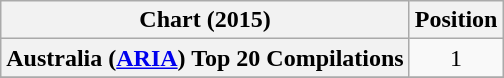<table class="wikitable sortable plainrowheaders" style="text-align:center">
<tr>
<th scope="col">Chart (2015)</th>
<th scope="col">Position</th>
</tr>
<tr>
<th scope="row">Australia (<a href='#'>ARIA</a>) Top 20 Compilations</th>
<td>1</td>
</tr>
<tr>
</tr>
</table>
